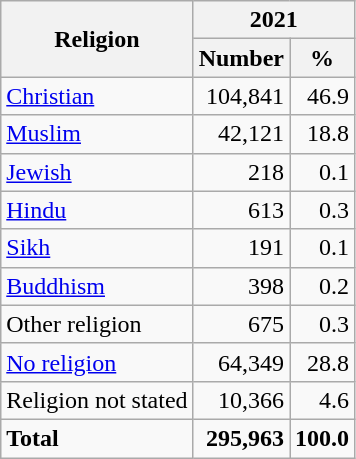<table class="wikitable sortable" style="text-align:right">
<tr>
<th rowspan="2">Religion</th>
<th colspan="2">2021</th>
</tr>
<tr>
<th>Number</th>
<th>%</th>
</tr>
<tr>
<td style="text-align:left"><a href='#'>Christian</a></td>
<td>104,841</td>
<td>46.9</td>
</tr>
<tr>
<td style="text-align:left"><a href='#'>Muslim</a></td>
<td>42,121</td>
<td>18.8</td>
</tr>
<tr>
<td style="text-align:left"><a href='#'>Jewish</a></td>
<td>218</td>
<td>0.1</td>
</tr>
<tr>
<td style="text-align:left"><a href='#'>Hindu</a></td>
<td>613</td>
<td>0.3</td>
</tr>
<tr>
<td style="text-align:left"><a href='#'>Sikh</a></td>
<td>191</td>
<td>0.1</td>
</tr>
<tr>
<td style="text-align:left"><a href='#'>Buddhism</a></td>
<td>398</td>
<td>0.2</td>
</tr>
<tr>
<td style="text-align:left">Other religion</td>
<td>675</td>
<td>0.3</td>
</tr>
<tr>
<td style="text-align:left"><a href='#'>No religion</a></td>
<td>64,349</td>
<td>28.8</td>
</tr>
<tr>
<td style="text-align:left">Religion not stated</td>
<td>10,366</td>
<td>4.6</td>
</tr>
<tr style="font-weight:bold;">
<td style="text-align:left">Total</td>
<td>295,963</td>
<td>100.0</td>
</tr>
</table>
